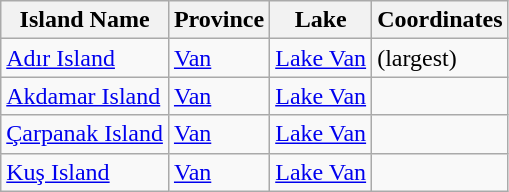<table class="wikitable sortable">
<tr>
<th>Island Name</th>
<th>Province</th>
<th>Lake</th>
<th>Coordinates</th>
</tr>
<tr>
<td><a href='#'>Adır Island</a></td>
<td><a href='#'>Van</a></td>
<td><a href='#'>Lake Van</a></td>
<td> (largest)</td>
</tr>
<tr>
<td><a href='#'>Akdamar Island</a></td>
<td><a href='#'>Van</a></td>
<td><a href='#'>Lake Van</a></td>
<td></td>
</tr>
<tr>
<td><a href='#'>Çarpanak Island</a></td>
<td><a href='#'>Van</a></td>
<td><a href='#'>Lake Van</a></td>
<td></td>
</tr>
<tr>
<td><a href='#'>Kuş Island</a></td>
<td><a href='#'>Van</a></td>
<td><a href='#'>Lake Van</a></td>
<td></td>
</tr>
</table>
